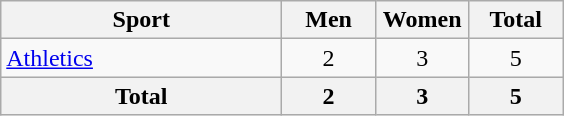<table class="wikitable sortable" style="text-align:center;">
<tr>
<th width=180>Sport</th>
<th width=55>Men</th>
<th width=55>Women</th>
<th width=55>Total</th>
</tr>
<tr>
<td align=left><a href='#'>Athletics</a></td>
<td>2</td>
<td>3</td>
<td>5</td>
</tr>
<tr>
<th>Total</th>
<th>2</th>
<th>3</th>
<th>5</th>
</tr>
</table>
